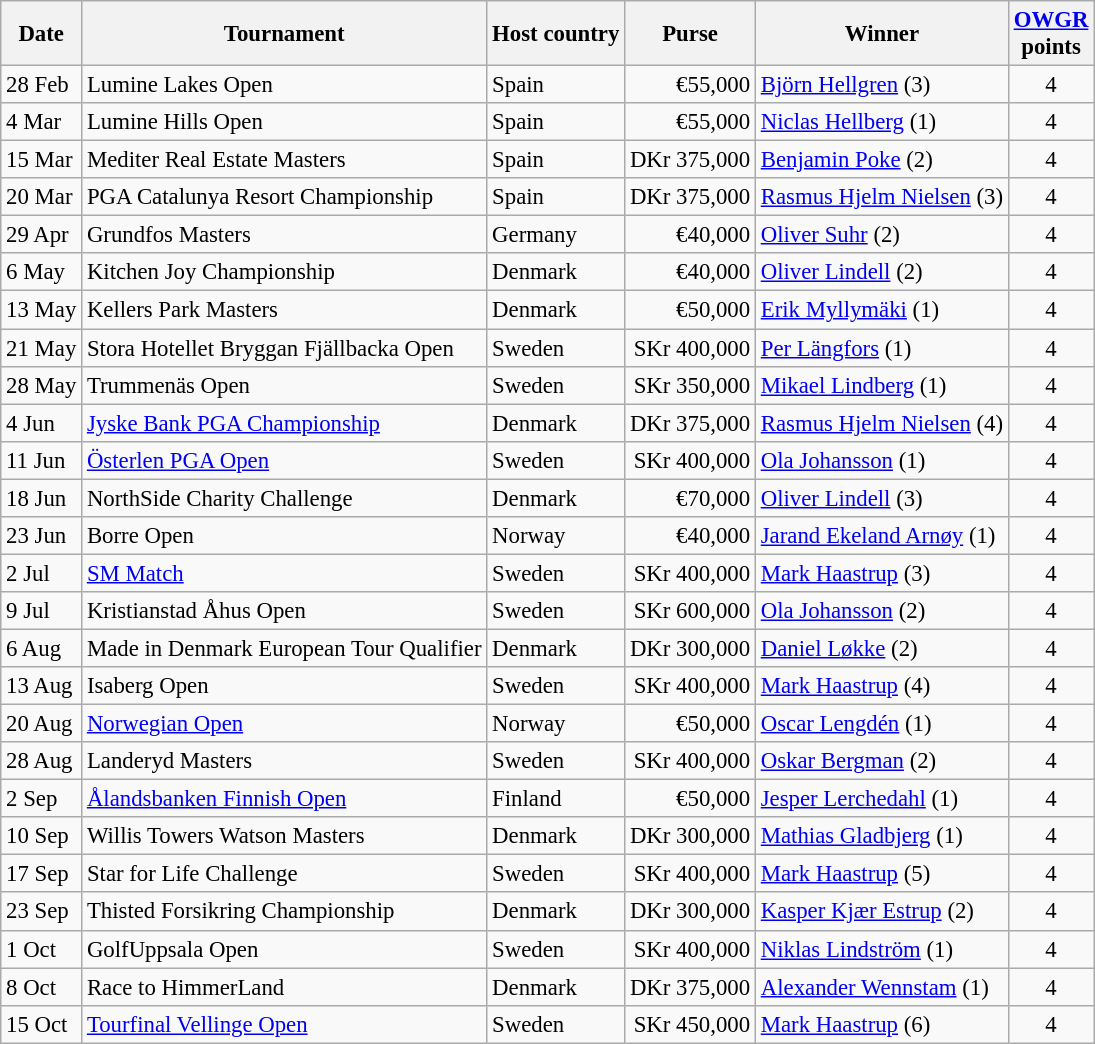<table class="wikitable" style="font-size:95%;">
<tr>
<th>Date</th>
<th>Tournament</th>
<th>Host country</th>
<th>Purse</th>
<th>Winner</th>
<th><a href='#'>OWGR</a><br>points</th>
</tr>
<tr>
<td>28 Feb</td>
<td>Lumine Lakes Open</td>
<td>Spain</td>
<td align=right>€55,000</td>
<td> <a href='#'>Björn Hellgren</a> (3)</td>
<td align=center>4</td>
</tr>
<tr>
<td>4 Mar</td>
<td>Lumine Hills Open</td>
<td>Spain</td>
<td align=right>€55,000</td>
<td> <a href='#'>Niclas Hellberg</a> (1)</td>
<td align=center>4</td>
</tr>
<tr>
<td>15 Mar</td>
<td>Mediter Real Estate Masters</td>
<td>Spain</td>
<td align=right>DKr 375,000</td>
<td> <a href='#'>Benjamin Poke</a> (2)</td>
<td align=center>4</td>
</tr>
<tr>
<td>20 Mar</td>
<td>PGA Catalunya Resort Championship</td>
<td>Spain</td>
<td align=right>DKr 375,000</td>
<td> <a href='#'>Rasmus Hjelm Nielsen</a> (3)</td>
<td align=center>4</td>
</tr>
<tr>
<td>29 Apr</td>
<td>Grundfos Masters</td>
<td>Germany</td>
<td align=right>€40,000</td>
<td> <a href='#'>Oliver Suhr</a> (2)</td>
<td align=center>4</td>
</tr>
<tr>
<td>6 May</td>
<td>Kitchen Joy Championship</td>
<td>Denmark</td>
<td align=right>€40,000</td>
<td> <a href='#'>Oliver Lindell</a> (2)</td>
<td align=center>4</td>
</tr>
<tr>
<td>13 May</td>
<td>Kellers Park Masters</td>
<td>Denmark</td>
<td align=right>€50,000</td>
<td> <a href='#'>Erik Myllymäki</a> (1)</td>
<td align=center>4</td>
</tr>
<tr>
<td>21 May</td>
<td>Stora Hotellet Bryggan Fjällbacka Open</td>
<td>Sweden</td>
<td align=right>SKr 400,000</td>
<td> <a href='#'>Per Längfors</a> (1)</td>
<td align=center>4</td>
</tr>
<tr>
<td>28 May</td>
<td>Trummenäs Open</td>
<td>Sweden</td>
<td align=right>SKr 350,000</td>
<td> <a href='#'>Mikael Lindberg</a> (1)</td>
<td align=center>4</td>
</tr>
<tr>
<td>4 Jun</td>
<td><a href='#'>Jyske Bank PGA Championship</a></td>
<td>Denmark</td>
<td align=right>DKr 375,000</td>
<td> <a href='#'>Rasmus Hjelm Nielsen</a> (4)</td>
<td align=center>4</td>
</tr>
<tr>
<td>11 Jun</td>
<td><a href='#'>Österlen PGA Open</a></td>
<td>Sweden</td>
<td align=right>SKr 400,000</td>
<td> <a href='#'>Ola Johansson</a> (1)</td>
<td align=center>4</td>
</tr>
<tr>
<td>18 Jun</td>
<td>NorthSide Charity Challenge</td>
<td>Denmark</td>
<td align=right>€70,000</td>
<td> <a href='#'>Oliver Lindell</a> (3)</td>
<td align=center>4</td>
</tr>
<tr>
<td>23 Jun</td>
<td>Borre Open</td>
<td>Norway</td>
<td align=right>€40,000</td>
<td> <a href='#'>Jarand Ekeland Arnøy</a> (1)</td>
<td align=center>4</td>
</tr>
<tr>
<td>2 Jul</td>
<td><a href='#'>SM Match</a></td>
<td>Sweden</td>
<td align=right>SKr 400,000</td>
<td> <a href='#'>Mark Haastrup</a> (3)</td>
<td align=center>4</td>
</tr>
<tr>
<td>9 Jul</td>
<td>Kristianstad Åhus Open</td>
<td>Sweden</td>
<td align=right>SKr 600,000</td>
<td> <a href='#'>Ola Johansson</a> (2)</td>
<td align=center>4</td>
</tr>
<tr>
<td>6 Aug</td>
<td>Made in Denmark European Tour Qualifier</td>
<td>Denmark</td>
<td align=right>DKr 300,000</td>
<td> <a href='#'>Daniel Løkke</a> (2)</td>
<td align=center>4</td>
</tr>
<tr>
<td>13 Aug</td>
<td>Isaberg Open</td>
<td>Sweden</td>
<td align=right>SKr 400,000</td>
<td> <a href='#'>Mark Haastrup</a> (4)</td>
<td align=center>4</td>
</tr>
<tr>
<td>20 Aug</td>
<td><a href='#'>Norwegian Open</a></td>
<td>Norway</td>
<td align=right>€50,000</td>
<td> <a href='#'>Oscar Lengdén</a> (1)</td>
<td align=center>4</td>
</tr>
<tr>
<td>28 Aug</td>
<td>Landeryd Masters</td>
<td>Sweden</td>
<td align=right>SKr 400,000</td>
<td> <a href='#'>Oskar Bergman</a> (2)</td>
<td align=center>4</td>
</tr>
<tr>
<td>2 Sep</td>
<td><a href='#'>Ålandsbanken Finnish Open</a></td>
<td>Finland</td>
<td align=right>€50,000</td>
<td> <a href='#'>Jesper Lerchedahl</a> (1)</td>
<td align=center>4</td>
</tr>
<tr>
<td>10 Sep</td>
<td>Willis Towers Watson Masters</td>
<td>Denmark</td>
<td align=right>DKr 300,000</td>
<td> <a href='#'>Mathias Gladbjerg</a> (1)</td>
<td align=center>4</td>
</tr>
<tr>
<td>17 Sep</td>
<td>Star for Life Challenge</td>
<td>Sweden</td>
<td align=right>SKr 400,000</td>
<td> <a href='#'>Mark Haastrup</a> (5)</td>
<td align=center>4</td>
</tr>
<tr>
<td>23 Sep</td>
<td>Thisted Forsikring Championship</td>
<td>Denmark</td>
<td align=right>DKr 300,000</td>
<td> <a href='#'>Kasper Kjær Estrup</a> (2)</td>
<td align=center>4</td>
</tr>
<tr>
<td>1 Oct</td>
<td>GolfUppsala Open</td>
<td>Sweden</td>
<td align=right>SKr 400,000</td>
<td> <a href='#'>Niklas Lindström</a> (1)</td>
<td align=center>4</td>
</tr>
<tr>
<td>8 Oct</td>
<td>Race to HimmerLand</td>
<td>Denmark</td>
<td align=right>DKr 375,000</td>
<td> <a href='#'>Alexander Wennstam</a> (1)</td>
<td align=center>4</td>
</tr>
<tr>
<td>15 Oct</td>
<td><a href='#'>Tourfinal Vellinge Open</a></td>
<td>Sweden</td>
<td align=right>SKr 450,000</td>
<td> <a href='#'>Mark Haastrup</a> (6)</td>
<td align=center>4</td>
</tr>
</table>
